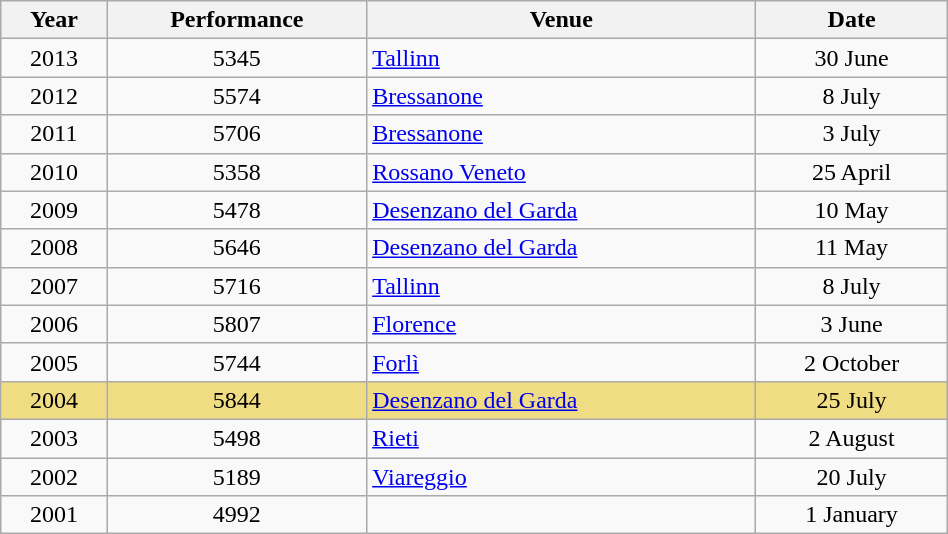<table class="wikitable" style="width:50%; font-size:100%; text-align:center;">
<tr>
<th>Year</th>
<th>Performance</th>
<th>Venue</th>
<th>Date</th>
</tr>
<tr>
<td>2013</td>
<td>5345</td>
<td align=left> <a href='#'>Tallinn</a></td>
<td>30 June</td>
</tr>
<tr>
<td>2012</td>
<td>5574</td>
<td align=left> <a href='#'>Bressanone</a></td>
<td>8 July</td>
</tr>
<tr>
<td>2011</td>
<td>5706</td>
<td align=left> <a href='#'>Bressanone</a></td>
<td>3 July</td>
</tr>
<tr>
<td>2010</td>
<td>5358</td>
<td align=left> <a href='#'>Rossano Veneto</a></td>
<td>25 April</td>
</tr>
<tr>
<td>2009</td>
<td>5478</td>
<td align=left> <a href='#'>Desenzano del Garda</a></td>
<td>10 May</td>
</tr>
<tr>
<td>2008</td>
<td>5646</td>
<td align=left> <a href='#'>Desenzano del Garda</a></td>
<td>11 May</td>
</tr>
<tr>
<td>2007</td>
<td>5716</td>
<td align=left> <a href='#'>Tallinn</a></td>
<td>8 July</td>
</tr>
<tr>
<td>2006</td>
<td>5807</td>
<td align=left> <a href='#'>Florence</a></td>
<td>3 June</td>
</tr>
<tr>
<td>2005</td>
<td>5744</td>
<td align=left> <a href='#'>Forlì</a></td>
<td>2 October</td>
</tr>
<tr bgcolor=#F0DC82>
<td>2004</td>
<td>5844</td>
<td align=left> <a href='#'>Desenzano del Garda</a></td>
<td>25 July</td>
</tr>
<tr>
<td>2003</td>
<td>5498</td>
<td align=left> <a href='#'>Rieti</a></td>
<td>2 August</td>
</tr>
<tr>
<td>2002</td>
<td>5189</td>
<td align=left> <a href='#'>Viareggio</a></td>
<td>20 July</td>
</tr>
<tr>
<td>2001</td>
<td>4992</td>
<td></td>
<td>1 January</td>
</tr>
</table>
